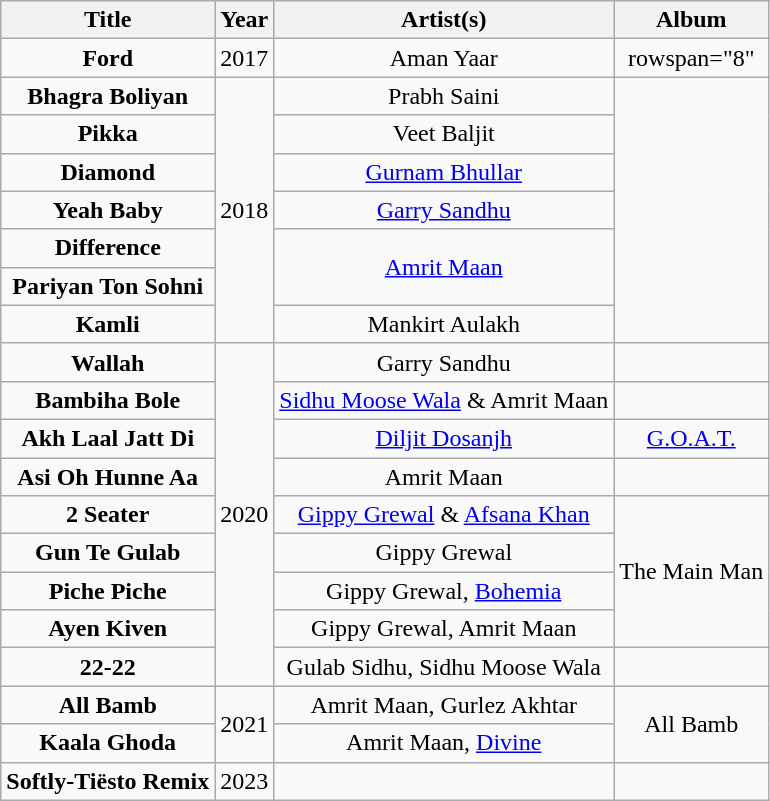<table class="wikitable plainrowheaders" style="text-align:center;">
<tr>
<th>Title</th>
<th>Year</th>
<th>Artist(s)</th>
<th>Album</th>
</tr>
<tr>
<td scope="row"><strong>Ford</strong></td>
<td>2017</td>
<td>Aman Yaar</td>
<td>rowspan="8" </td>
</tr>
<tr>
<td scope="row"><strong>Bhagra Boliyan</strong></td>
<td rowspan="7">2018</td>
<td>Prabh Saini</td>
</tr>
<tr>
<td scope="row"><strong>Pikka</strong></td>
<td>Veet Baljit</td>
</tr>
<tr>
<td scope="row"><strong>Diamond</strong></td>
<td><a href='#'>Gurnam Bhullar</a></td>
</tr>
<tr>
<td scope="row"><strong>Yeah Baby</strong></td>
<td><a href='#'>Garry Sandhu</a></td>
</tr>
<tr>
<td><strong>Difference</strong></td>
<td rowspan="2"><a href='#'>Amrit Maan</a></td>
</tr>
<tr>
<td><strong>Pariyan Ton Sohni</strong></td>
</tr>
<tr>
<td scope="row"><strong>Kamli</strong></td>
<td>Mankirt Aulakh</td>
</tr>
<tr>
<td scope="row"><strong>Wallah</strong></td>
<td rowspan="9">2020</td>
<td>Garry Sandhu</td>
<td></td>
</tr>
<tr>
<td scope="row"><strong>Bambiha Bole</strong></td>
<td><a href='#'>Sidhu Moose Wala</a> & Amrit Maan</td>
<td></td>
</tr>
<tr>
<td scope="row"><strong>Akh Laal Jatt Di</strong></td>
<td><a href='#'>Diljit Dosanjh</a></td>
<td><a href='#'>G.O.A.T.</a></td>
</tr>
<tr>
<td scope="row"><strong>Asi Oh Hunne Aa</strong></td>
<td>Amrit Maan</td>
<td></td>
</tr>
<tr>
<td scope="row"><strong>2 Seater</strong></td>
<td><a href='#'>Gippy Grewal</a> & <a href='#'>Afsana Khan</a></td>
<td rowspan="4">The Main Man</td>
</tr>
<tr>
<td><strong>Gun Te Gulab</strong></td>
<td>Gippy Grewal</td>
</tr>
<tr>
<td scope="row"><strong>Piche Piche</strong></td>
<td>Gippy Grewal, <a href='#'>Bohemia</a></td>
</tr>
<tr>
<td scope="row"><strong>Ayen Kiven</strong></td>
<td>Gippy Grewal, Amrit Maan</td>
</tr>
<tr>
<td scope="row"><strong>22-22</strong></td>
<td>Gulab Sidhu, Sidhu Moose Wala</td>
<td></td>
</tr>
<tr>
<td scope="row"><strong>All Bamb</strong></td>
<td rowspan="2">2021</td>
<td>Amrit Maan, Gurlez Akhtar</td>
<td rowspan="2">All Bamb</td>
</tr>
<tr>
<td scope="row"><strong>Kaala Ghoda</strong></td>
<td>Amrit Maan, <a href='#'>Divine</a></td>
</tr>
<tr>
<td><strong>Softly-Tiësto Remix</strong></td>
<td>2023</td>
<td></td>
<td></td>
</tr>
</table>
